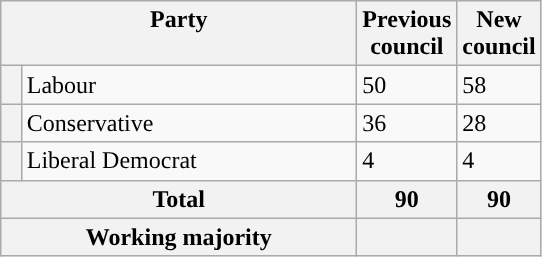<table class="wikitable">
<tr>
<th valign=top colspan="2" style="width: 230px">Party</th>
<th valign=top style="width: 30px">Previous council</th>
<th valign=top style="width: 30px">New council</th>
</tr>
<tr>
<th style="background-color: "></th>
<td>Labour</td>
<td>50</td>
<td>58</td>
</tr>
<tr>
<th style="background-color: "></th>
<td>Conservative</td>
<td>36</td>
<td>28</td>
</tr>
<tr>
<th style="background-color: "></th>
<td>Liberal Democrat</td>
<td>4</td>
<td>4</td>
</tr>
<tr>
<th colspan=2>Total</th>
<th style="text-align: center">90</th>
<th colspan=3>90</th>
</tr>
<tr>
<th colspan=2>Working majority</th>
<th></th>
<th></th>
</tr>
</table>
